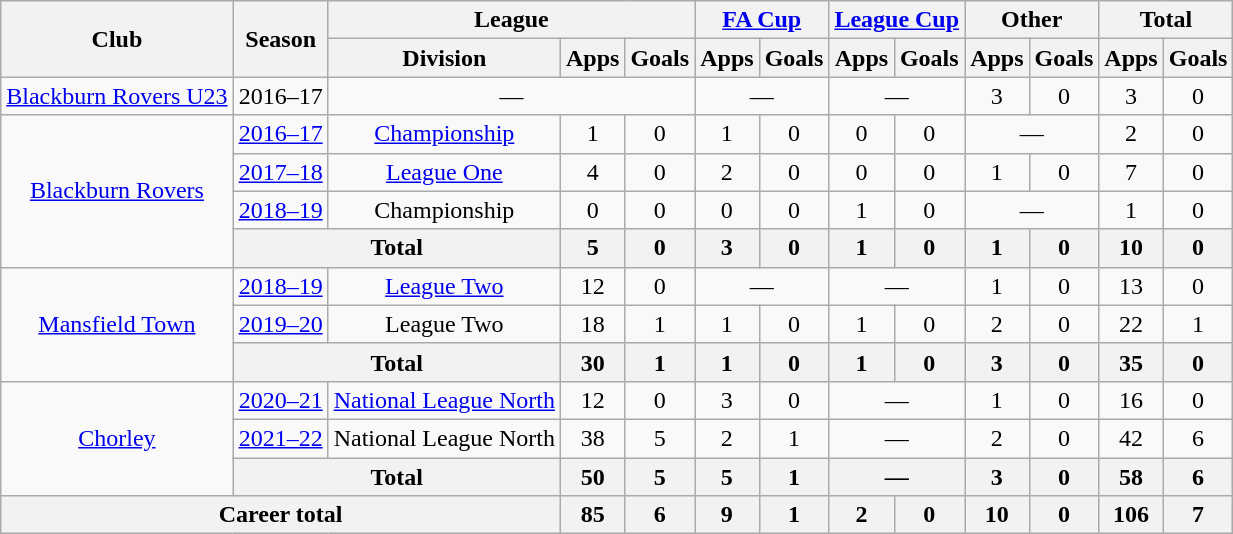<table class="wikitable" style="text-align:center">
<tr>
<th rowspan="2">Club</th>
<th rowspan="2">Season</th>
<th colspan="3">League</th>
<th colspan="2"><a href='#'>FA Cup</a></th>
<th colspan="2"><a href='#'>League Cup</a></th>
<th colspan="2">Other</th>
<th colspan="2">Total</th>
</tr>
<tr>
<th>Division</th>
<th>Apps</th>
<th>Goals</th>
<th>Apps</th>
<th>Goals</th>
<th>Apps</th>
<th>Goals</th>
<th>Apps</th>
<th>Goals</th>
<th>Apps</th>
<th>Goals</th>
</tr>
<tr>
<td><a href='#'>Blackburn Rovers U23</a></td>
<td>2016–17</td>
<td colspan=3>—</td>
<td colspan=2>—</td>
<td colspan=2>—</td>
<td>3</td>
<td>0</td>
<td>3</td>
<td>0</td>
</tr>
<tr>
<td rowspan="4"><a href='#'>Blackburn Rovers</a></td>
<td><a href='#'>2016–17</a></td>
<td><a href='#'>Championship</a></td>
<td>1</td>
<td>0</td>
<td>1</td>
<td>0</td>
<td>0</td>
<td>0</td>
<td colspan=2>—</td>
<td>2</td>
<td>0</td>
</tr>
<tr>
<td><a href='#'>2017–18</a></td>
<td><a href='#'>League One</a></td>
<td>4</td>
<td>0</td>
<td>2</td>
<td>0</td>
<td>0</td>
<td>0</td>
<td>1</td>
<td>0</td>
<td>7</td>
<td>0</td>
</tr>
<tr>
<td><a href='#'>2018–19</a></td>
<td>Championship</td>
<td>0</td>
<td>0</td>
<td>0</td>
<td>0</td>
<td>1</td>
<td>0</td>
<td colspan=2>—</td>
<td>1</td>
<td>0</td>
</tr>
<tr>
<th colspan="2">Total</th>
<th>5</th>
<th>0</th>
<th>3</th>
<th>0</th>
<th>1</th>
<th>0</th>
<th>1</th>
<th>0</th>
<th>10</th>
<th>0</th>
</tr>
<tr>
<td rowspan="3"><a href='#'>Mansfield Town</a></td>
<td><a href='#'>2018–19</a></td>
<td><a href='#'>League Two</a></td>
<td>12</td>
<td>0</td>
<td colspan="2">—</td>
<td colspan="2">—</td>
<td>1</td>
<td>0</td>
<td>13</td>
<td>0</td>
</tr>
<tr>
<td><a href='#'>2019–20</a></td>
<td>League Two</td>
<td>18</td>
<td>1</td>
<td>1</td>
<td>0</td>
<td>1</td>
<td>0</td>
<td>2</td>
<td>0</td>
<td>22</td>
<td>1</td>
</tr>
<tr>
<th colspan="2">Total</th>
<th>30</th>
<th>1</th>
<th>1</th>
<th>0</th>
<th>1</th>
<th>0</th>
<th>3</th>
<th>0</th>
<th>35</th>
<th>0</th>
</tr>
<tr>
<td rowspan="3"><a href='#'>Chorley</a></td>
<td><a href='#'>2020–21</a></td>
<td><a href='#'>National League North</a></td>
<td>12</td>
<td>0</td>
<td>3</td>
<td>0</td>
<td colspan="2">—</td>
<td>1</td>
<td>0</td>
<td>16</td>
<td>0</td>
</tr>
<tr>
<td><a href='#'>2021–22</a></td>
<td>National League North</td>
<td>38</td>
<td>5</td>
<td>2</td>
<td>1</td>
<td colspan="2">—</td>
<td>2</td>
<td>0</td>
<td>42</td>
<td>6</td>
</tr>
<tr>
<th colspan="2">Total</th>
<th>50</th>
<th>5</th>
<th>5</th>
<th>1</th>
<th colspan="2">—</th>
<th>3</th>
<th>0</th>
<th>58</th>
<th>6</th>
</tr>
<tr>
<th colspan="3">Career total</th>
<th>85</th>
<th>6</th>
<th>9</th>
<th>1</th>
<th>2</th>
<th>0</th>
<th>10</th>
<th>0</th>
<th>106</th>
<th>7</th>
</tr>
</table>
